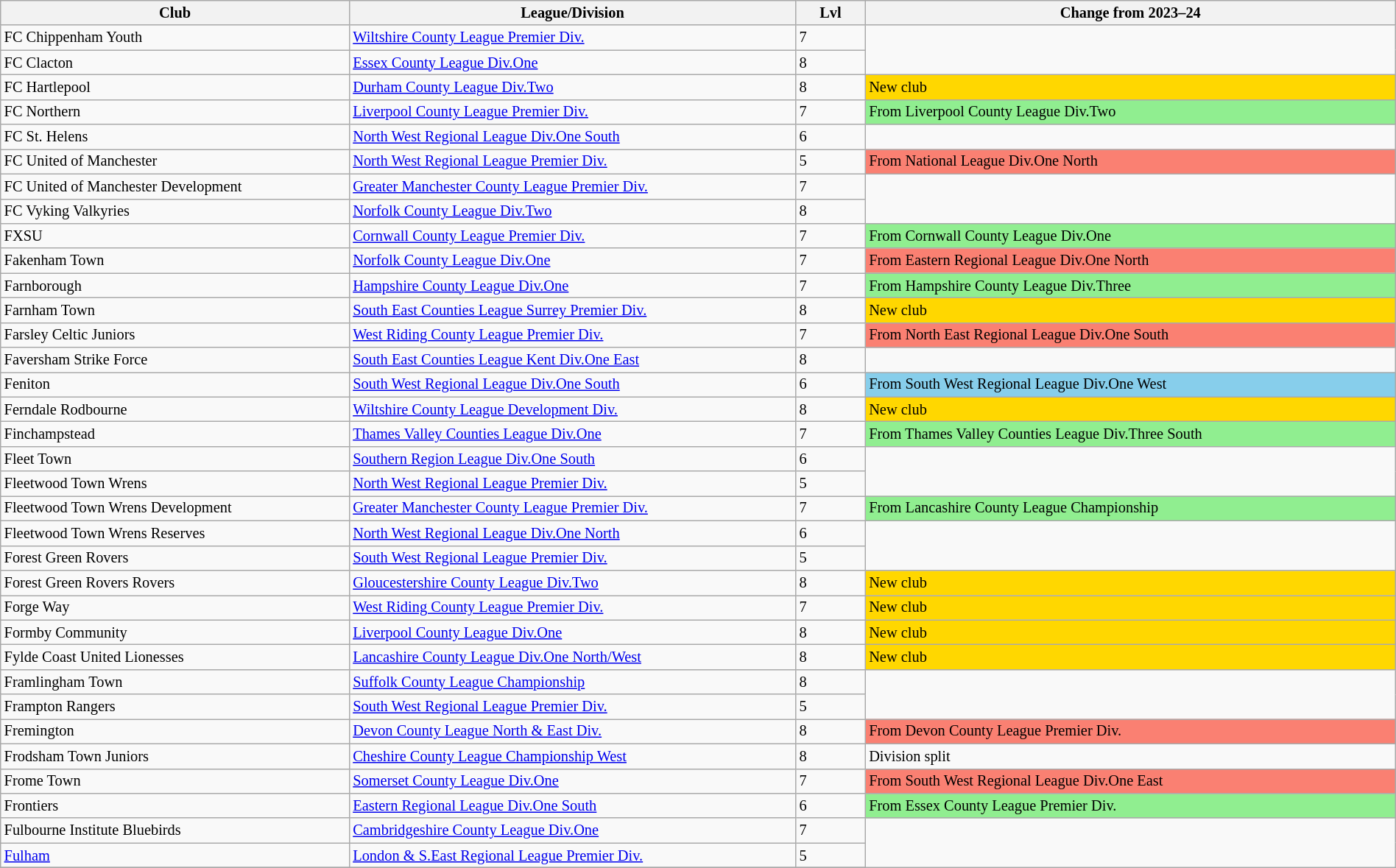<table class="wikitable sortable" width=100% style="font-size:85%">
<tr>
<th width=25%>Club</th>
<th width=32%>League/Division</th>
<th width=5%>Lvl</th>
<th width=38%>Change from 2023–24</th>
</tr>
<tr>
<td>FC Chippenham Youth</td>
<td><a href='#'>Wiltshire County League Premier Div.</a></td>
<td>7</td>
</tr>
<tr>
<td>FC Clacton</td>
<td><a href='#'>Essex County League Div.One</a></td>
<td>8</td>
</tr>
<tr>
<td>FC Hartlepool</td>
<td><a href='#'>Durham County League Div.Two</a></td>
<td>8</td>
<td style="background:gold">New club</td>
</tr>
<tr>
<td>FC Northern</td>
<td><a href='#'>Liverpool County League Premier Div.</a></td>
<td>7</td>
<td style="background:lightgreen">From Liverpool County League Div.Two</td>
</tr>
<tr>
<td>FC St. Helens</td>
<td><a href='#'>North West Regional League Div.One South</a></td>
<td>6</td>
</tr>
<tr>
<td F.C. United of Manchester#Women's team>FC United of Manchester</td>
<td><a href='#'>North West Regional League Premier Div.</a></td>
<td>5</td>
<td style="background:salmon">From National League Div.One North</td>
</tr>
<tr>
<td>FC United of Manchester Development</td>
<td><a href='#'>Greater Manchester County League Premier Div.</a></td>
<td>7</td>
</tr>
<tr>
<td>FC Vyking Valkyries</td>
<td><a href='#'>Norfolk County League Div.Two</a></td>
<td>8</td>
</tr>
<tr>
<td>FXSU</td>
<td><a href='#'>Cornwall County League Premier Div.</a></td>
<td>7</td>
<td style="background:lightgreen">From Cornwall County League Div.One</td>
</tr>
<tr>
<td>Fakenham Town</td>
<td><a href='#'>Norfolk County League Div.One</a></td>
<td>7</td>
<td style="background:salmon">From Eastern Regional League Div.One North</td>
</tr>
<tr>
<td>Farnborough</td>
<td><a href='#'>Hampshire County League Div.One</a></td>
<td>7</td>
<td style="background:lightgreen">From Hampshire County League Div.Three</td>
</tr>
<tr>
<td>Farnham Town</td>
<td><a href='#'>South East Counties League Surrey Premier Div.</a></td>
<td>8</td>
<td style="background:gold">New club</td>
</tr>
<tr>
<td>Farsley Celtic Juniors</td>
<td><a href='#'>West Riding County League Premier Div.</a></td>
<td>7</td>
<td style="background:salmon">From North East Regional League Div.One South</td>
</tr>
<tr>
<td>Faversham Strike Force</td>
<td><a href='#'>South East Counties League Kent Div.One East</a></td>
<td>8</td>
</tr>
<tr>
<td>Feniton</td>
<td><a href='#'>South West Regional League Div.One South</a></td>
<td>6</td>
<td style="background:skyblue">From South West Regional League Div.One West</td>
</tr>
<tr>
<td>Ferndale Rodbourne</td>
<td><a href='#'>Wiltshire County League Development Div.</a></td>
<td>8</td>
<td style="background:gold">New club</td>
</tr>
<tr>
<td>Finchampstead</td>
<td><a href='#'>Thames Valley Counties League Div.One</a></td>
<td>7</td>
<td style="background:lightgreen">From Thames Valley Counties League Div.Three South</td>
</tr>
<tr>
<td>Fleet Town</td>
<td><a href='#'>Southern Region League Div.One South</a></td>
<td>6</td>
</tr>
<tr>
<td>Fleetwood Town Wrens</td>
<td><a href='#'>North West Regional League Premier Div.</a></td>
<td>5</td>
</tr>
<tr>
<td>Fleetwood Town Wrens Development</td>
<td><a href='#'>Greater Manchester County League Premier Div.</a></td>
<td>7</td>
<td style="background:lightgreen">From Lancashire County League Championship</td>
</tr>
<tr>
<td>Fleetwood Town Wrens Reserves</td>
<td><a href='#'>North West Regional League Div.One North</a></td>
<td>6</td>
</tr>
<tr>
<td>Forest Green Rovers</td>
<td><a href='#'>South West Regional League Premier Div.</a></td>
<td>5</td>
</tr>
<tr>
<td>Forest Green Rovers Rovers</td>
<td><a href='#'>Gloucestershire County League Div.Two</a></td>
<td>8</td>
<td style="background:gold">New club</td>
</tr>
<tr>
<td>Forge Way</td>
<td><a href='#'>West Riding County League Premier Div.</a></td>
<td>7</td>
<td style="background:gold">New club</td>
</tr>
<tr>
<td>Formby Community</td>
<td><a href='#'>Liverpool County League Div.One</a></td>
<td>8</td>
<td style="background:gold">New club</td>
</tr>
<tr>
<td>Fylde Coast United Lionesses</td>
<td><a href='#'>Lancashire County League Div.One North/West</a></td>
<td>8</td>
<td style="background:gold">New club</td>
</tr>
<tr>
<td>Framlingham Town</td>
<td><a href='#'>Suffolk County League Championship</a></td>
<td>8</td>
</tr>
<tr>
<td>Frampton Rangers</td>
<td><a href='#'>South West Regional League Premier Div.</a></td>
<td>5</td>
</tr>
<tr>
<td>Fremington</td>
<td><a href='#'>Devon County League North & East Div.</a></td>
<td>8</td>
<td style="background:salmon">From Devon County League Premier Div.</td>
</tr>
<tr>
<td>Frodsham Town Juniors</td>
<td><a href='#'>Cheshire County League Championship West</a></td>
<td>8</td>
<td>Division split</td>
</tr>
<tr>
<td>Frome Town</td>
<td><a href='#'>Somerset County League Div.One</a></td>
<td>7</td>
<td style="background:salmon">From South West Regional League Div.One East</td>
</tr>
<tr>
<td>Frontiers</td>
<td><a href='#'>Eastern Regional League Div.One South</a></td>
<td>6</td>
<td style="background:lightgreen">From Essex County League Premier Div.</td>
</tr>
<tr>
<td>Fulbourne Institute Bluebirds</td>
<td><a href='#'>Cambridgeshire County League Div.One</a></td>
<td>7</td>
</tr>
<tr>
<td><a href='#'>Fulham</a></td>
<td><a href='#'>London & S.East Regional League Premier Div.</a></td>
<td>5</td>
</tr>
<tr>
</tr>
</table>
